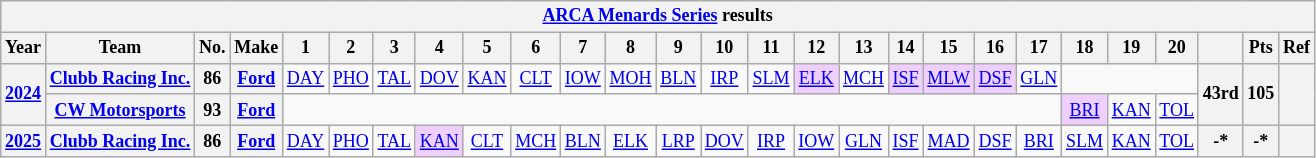<table class="wikitable" style="text-align:center; font-size:75%">
<tr>
<th colspan=48><a href='#'>ARCA Menards Series</a> results</th>
</tr>
<tr>
<th>Year</th>
<th>Team</th>
<th>No.</th>
<th>Make</th>
<th>1</th>
<th>2</th>
<th>3</th>
<th>4</th>
<th>5</th>
<th>6</th>
<th>7</th>
<th>8</th>
<th>9</th>
<th>10</th>
<th>11</th>
<th>12</th>
<th>13</th>
<th>14</th>
<th>15</th>
<th>16</th>
<th>17</th>
<th>18</th>
<th>19</th>
<th>20</th>
<th></th>
<th>Pts</th>
<th>Ref</th>
</tr>
<tr>
<th rowspan=2><a href='#'>2024</a></th>
<th><a href='#'>Clubb Racing Inc.</a></th>
<th>86</th>
<th><a href='#'>Ford</a></th>
<td><a href='#'>DAY</a></td>
<td><a href='#'>PHO</a></td>
<td><a href='#'>TAL</a></td>
<td><a href='#'>DOV</a></td>
<td><a href='#'>KAN</a></td>
<td><a href='#'>CLT</a></td>
<td><a href='#'>IOW</a></td>
<td><a href='#'>MOH</a></td>
<td><a href='#'>BLN</a></td>
<td><a href='#'>IRP</a></td>
<td><a href='#'>SLM</a></td>
<td style="background:#EFCFFF;"><a href='#'>ELK</a><br></td>
<td><a href='#'>MCH</a></td>
<td style="background:#EFCFFF;"><a href='#'>ISF</a><br></td>
<td style="background:#EFCFFF;"><a href='#'>MLW</a><br></td>
<td style="background:#EFCFFF;"><a href='#'>DSF</a><br></td>
<td><a href='#'>GLN</a></td>
<td colspan=3></td>
<th rowspan=2>43rd</th>
<th rowspan=2>105</th>
<th rowspan=2></th>
</tr>
<tr>
<th><a href='#'>CW Motorsports</a></th>
<th>93</th>
<th><a href='#'>Ford</a></th>
<td colspan=17></td>
<td style="background:#EFCFFF;"><a href='#'>BRI</a><br></td>
<td><a href='#'>KAN</a></td>
<td><a href='#'>TOL</a></td>
</tr>
<tr>
<th><a href='#'>2025</a></th>
<th><a href='#'>Clubb Racing Inc.</a></th>
<th>86</th>
<th><a href='#'>Ford</a></th>
<td><a href='#'>DAY</a></td>
<td><a href='#'>PHO</a></td>
<td><a href='#'>TAL</a></td>
<td style="background:#EFCFFF;"><a href='#'>KAN</a><br></td>
<td><a href='#'>CLT</a></td>
<td><a href='#'>MCH</a></td>
<td><a href='#'>BLN</a></td>
<td><a href='#'>ELK</a></td>
<td><a href='#'>LRP</a></td>
<td><a href='#'>DOV</a></td>
<td><a href='#'>IRP</a></td>
<td><a href='#'>IOW</a></td>
<td><a href='#'>GLN</a></td>
<td><a href='#'>ISF</a></td>
<td><a href='#'>MAD</a></td>
<td><a href='#'>DSF</a></td>
<td><a href='#'>BRI</a></td>
<td><a href='#'>SLM</a></td>
<td><a href='#'>KAN</a></td>
<td><a href='#'>TOL</a></td>
<th>-*</th>
<th>-*</th>
<th></th>
</tr>
</table>
